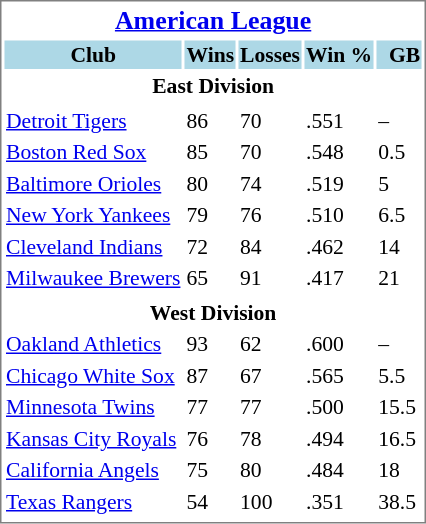<table cellpadding="1" style="width:auto;font-size: 90%; border: 1px solid gray;">
<tr align="center" style="font-size: larger;">
<th colspan=5><a href='#'>American League</a></th>
</tr>
<tr style="background:lightblue;">
<th>Club</th>
<th>Wins</th>
<th>Losses</th>
<th>Win %</th>
<th>  GB</th>
</tr>
<tr align="center" style="vertical-align: middle;" style="background:lightblue;">
<th colspan=5>East Division</th>
</tr>
<tr>
</tr>
<tr>
<td><a href='#'>Detroit Tigers</a></td>
<td>86</td>
<td>70</td>
<td>.551</td>
<td>–</td>
</tr>
<tr>
<td><a href='#'>Boston Red Sox</a></td>
<td>85</td>
<td>70</td>
<td>.548</td>
<td>0.5</td>
</tr>
<tr>
<td><a href='#'>Baltimore Orioles</a></td>
<td>80</td>
<td>74</td>
<td>.519</td>
<td>5</td>
</tr>
<tr>
<td><a href='#'>New York Yankees</a></td>
<td>79</td>
<td>76</td>
<td>.510</td>
<td>6.5</td>
</tr>
<tr>
<td><a href='#'>Cleveland Indians</a></td>
<td>72</td>
<td>84</td>
<td>.462</td>
<td>14</td>
</tr>
<tr>
<td><a href='#'>Milwaukee Brewers</a></td>
<td>65</td>
<td>91</td>
<td>.417</td>
<td>21</td>
</tr>
<tr>
</tr>
<tr align="center" style="vertical-align: middle;" style="background:lightblue;">
<th colspan=5>West Division</th>
</tr>
<tr>
<td><a href='#'>Oakland Athletics</a></td>
<td>93</td>
<td>62</td>
<td>.600</td>
<td>–</td>
</tr>
<tr>
<td><a href='#'>Chicago White Sox</a></td>
<td>87</td>
<td>67</td>
<td>.565</td>
<td>5.5</td>
</tr>
<tr>
<td><a href='#'>Minnesota Twins</a></td>
<td>77</td>
<td>77</td>
<td>.500</td>
<td>15.5</td>
</tr>
<tr>
<td><a href='#'>Kansas City Royals</a></td>
<td>76</td>
<td>78</td>
<td>.494</td>
<td>16.5</td>
</tr>
<tr>
<td><a href='#'>California Angels</a></td>
<td>75</td>
<td>80</td>
<td>.484</td>
<td>18</td>
</tr>
<tr>
<td><a href='#'>Texas Rangers</a></td>
<td>54</td>
<td>100</td>
<td>.351</td>
<td>38.5</td>
</tr>
<tr>
</tr>
</table>
